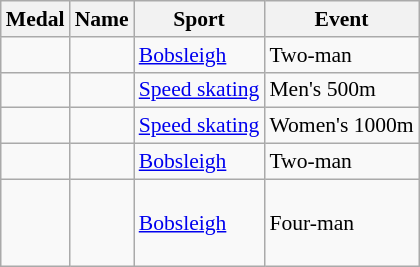<table class="wikitable sortable" style="font-size:90%">
<tr>
<th>Medal</th>
<th>Name</th>
<th>Sport</th>
<th>Event</th>
</tr>
<tr>
<td></td>
<td> <br> </td>
<td><a href='#'>Bobsleigh</a></td>
<td>Two-man</td>
</tr>
<tr>
<td></td>
<td></td>
<td><a href='#'>Speed skating</a></td>
<td>Men's 500m</td>
</tr>
<tr>
<td></td>
<td></td>
<td><a href='#'>Speed skating</a></td>
<td>Women's 1000m</td>
</tr>
<tr>
<td></td>
<td> <br> </td>
<td><a href='#'>Bobsleigh</a></td>
<td>Two-man</td>
</tr>
<tr>
<td></td>
<td> <br>  <br>  <br> </td>
<td><a href='#'>Bobsleigh</a></td>
<td>Four-man</td>
</tr>
</table>
